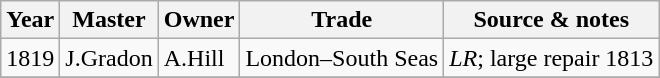<table class=" wikitable">
<tr>
<th>Year</th>
<th>Master</th>
<th>Owner</th>
<th>Trade</th>
<th>Source & notes</th>
</tr>
<tr>
<td>1819</td>
<td>J.Gradon</td>
<td>A.Hill</td>
<td>London–South Seas</td>
<td><em>LR</em>; large repair 1813</td>
</tr>
<tr>
</tr>
</table>
